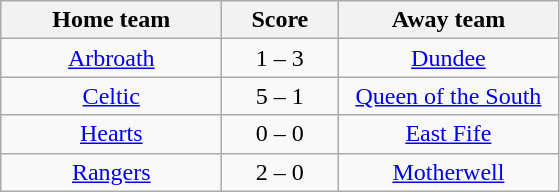<table class="wikitable" style="text-align: center">
<tr>
<th width=140>Home team</th>
<th width=70>Score</th>
<th width=140>Away team</th>
</tr>
<tr>
<td><a href='#'>Arbroath</a></td>
<td>1 – 3</td>
<td><a href='#'>Dundee</a></td>
</tr>
<tr>
<td><a href='#'>Celtic</a></td>
<td>5 – 1</td>
<td><a href='#'>Queen of the South</a></td>
</tr>
<tr>
<td><a href='#'>Hearts</a></td>
<td>0 – 0</td>
<td><a href='#'>East Fife</a></td>
</tr>
<tr>
<td><a href='#'>Rangers</a></td>
<td>2 – 0</td>
<td><a href='#'>Motherwell</a></td>
</tr>
</table>
